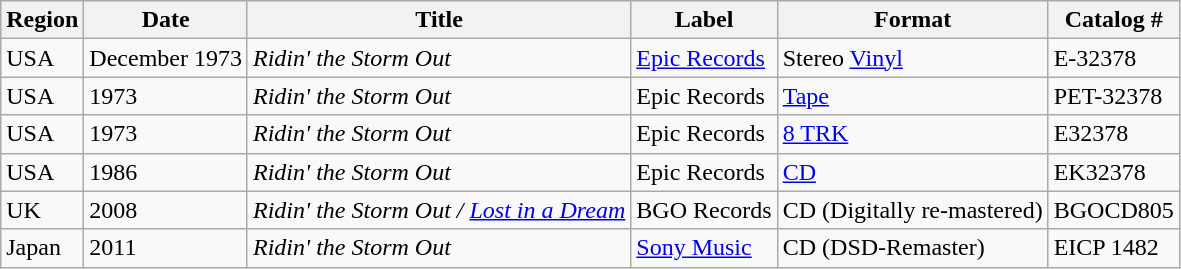<table class="wikitable">
<tr>
<th>Region</th>
<th>Date</th>
<th>Title</th>
<th>Label</th>
<th>Format</th>
<th>Catalog #</th>
</tr>
<tr>
<td>USA</td>
<td>December 1973</td>
<td><em>Ridin' the Storm Out</em></td>
<td><a href='#'>Epic Records</a></td>
<td>Stereo <a href='#'>Vinyl</a></td>
<td>E-32378</td>
</tr>
<tr>
<td>USA</td>
<td>1973</td>
<td><em>Ridin' the Storm Out</em></td>
<td>Epic Records</td>
<td><a href='#'>Tape</a></td>
<td>PET-32378</td>
</tr>
<tr>
<td>USA</td>
<td>1973</td>
<td><em>Ridin' the Storm Out</em></td>
<td>Epic Records</td>
<td><a href='#'>8 TRK</a></td>
<td>E32378</td>
</tr>
<tr>
<td>USA</td>
<td>1986</td>
<td><em>Ridin' the Storm Out</em></td>
<td>Epic Records</td>
<td><a href='#'>CD</a></td>
<td>EK32378</td>
</tr>
<tr>
<td>UK</td>
<td>2008</td>
<td><em>Ridin' the Storm Out / <a href='#'>Lost in a Dream</a></em></td>
<td>BGO Records</td>
<td>CD (Digitally re-mastered)</td>
<td>BGOCD805</td>
</tr>
<tr>
<td>Japan</td>
<td>2011</td>
<td><em>Ridin' the Storm Out</em></td>
<td><a href='#'>Sony Music</a></td>
<td>CD (DSD-Remaster)</td>
<td>EICP 1482</td>
</tr>
</table>
